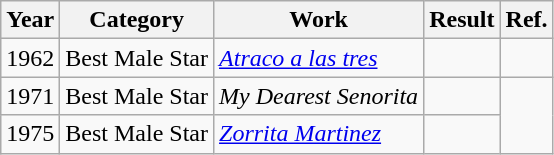<table class="wikitable sortable">
<tr>
<th>Year</th>
<th>Category</th>
<th>Work</th>
<th>Result</th>
<th>Ref.</th>
</tr>
<tr>
<td>1962</td>
<td>Best Male Star</td>
<td><em><a href='#'>Atraco a las tres</a></em></td>
<td></td>
<td></td>
</tr>
<tr>
<td>1971</td>
<td>Best Male Star</td>
<td><em>My Dearest Senorita</em></td>
<td></td>
<td rowspan=2></td>
</tr>
<tr>
<td>1975</td>
<td>Best Male Star</td>
<td><em><a href='#'>Zorrita Martinez</a></em></td>
<td></td>
</tr>
</table>
